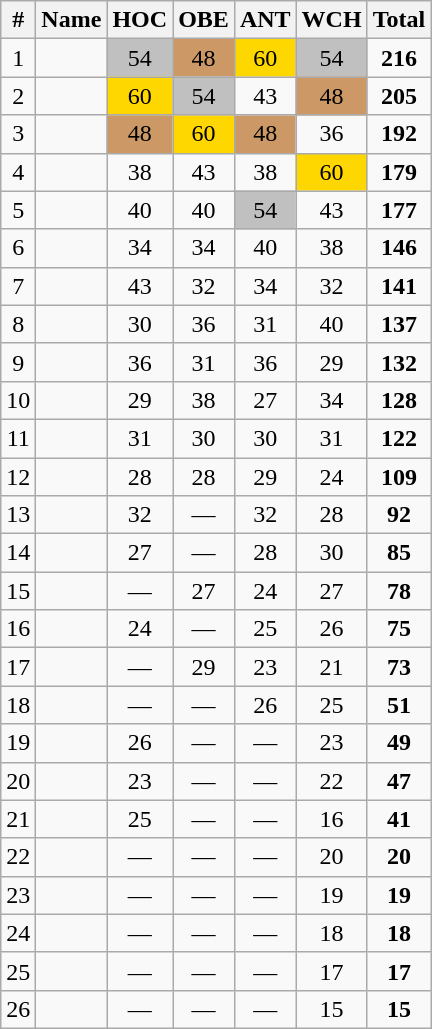<table class="wikitable sortable" style="text-align:center;">
<tr>
<th>#</th>
<th>Name</th>
<th>HOC</th>
<th>OBE</th>
<th>ANT</th>
<th>WCH</th>
<th>Total</th>
</tr>
<tr>
<td>1</td>
<td align="left"></td>
<td bgcolor="silver">54</td>
<td bgcolor=CC9966>48</td>
<td bgcolor="gold">60</td>
<td bgcolor="silver">54</td>
<td><strong>216</strong></td>
</tr>
<tr>
<td>2</td>
<td align="left"></td>
<td bgcolor="gold">60</td>
<td bgcolor="silver">54</td>
<td>43</td>
<td bgcolor=CC9966>48</td>
<td><strong>205</strong></td>
</tr>
<tr>
<td>3</td>
<td align="left"></td>
<td bgcolor=CC9966>48</td>
<td bgcolor="gold">60</td>
<td bgcolor=CC9966>48</td>
<td>36</td>
<td><strong>192</strong></td>
</tr>
<tr>
<td>4</td>
<td align="left"></td>
<td>38</td>
<td>43</td>
<td>38</td>
<td bgcolor="gold">60</td>
<td><strong>179</strong></td>
</tr>
<tr>
<td>5</td>
<td align="left"></td>
<td>40</td>
<td>40</td>
<td bgcolor="silver">54</td>
<td>43</td>
<td><strong>177</strong></td>
</tr>
<tr>
<td>6</td>
<td align="left"></td>
<td>34</td>
<td>34</td>
<td>40</td>
<td>38</td>
<td><strong>146</strong></td>
</tr>
<tr>
<td>7</td>
<td align="left"></td>
<td>43</td>
<td>32</td>
<td>34</td>
<td>32</td>
<td><strong>141</strong></td>
</tr>
<tr>
<td>8</td>
<td align="left"></td>
<td>30</td>
<td>36</td>
<td>31</td>
<td>40</td>
<td><strong>137</strong></td>
</tr>
<tr>
<td>9</td>
<td align="left"></td>
<td>36</td>
<td>31</td>
<td>36</td>
<td>29</td>
<td><strong>132</strong></td>
</tr>
<tr>
<td>10</td>
<td align="left"></td>
<td>29</td>
<td>38</td>
<td>27</td>
<td>34</td>
<td><strong>128</strong></td>
</tr>
<tr>
<td>11</td>
<td align="left"></td>
<td>31</td>
<td>30</td>
<td>30</td>
<td>31</td>
<td><strong>122</strong></td>
</tr>
<tr>
<td>12</td>
<td align="left"></td>
<td>28</td>
<td>28</td>
<td>29</td>
<td>24</td>
<td><strong>109</strong></td>
</tr>
<tr>
<td>13</td>
<td align="left"></td>
<td>32</td>
<td>—</td>
<td>32</td>
<td>28</td>
<td><strong>92</strong></td>
</tr>
<tr>
<td>14</td>
<td align="left"></td>
<td>27</td>
<td>—</td>
<td>28</td>
<td>30</td>
<td><strong>85</strong></td>
</tr>
<tr>
<td>15</td>
<td align="left"></td>
<td>—</td>
<td>27</td>
<td>24</td>
<td>27</td>
<td><strong>78</strong></td>
</tr>
<tr>
<td>16</td>
<td align="left"></td>
<td>24</td>
<td>—</td>
<td>25</td>
<td>26</td>
<td><strong>75</strong></td>
</tr>
<tr>
<td>17</td>
<td align="left"></td>
<td>—</td>
<td>29</td>
<td>23</td>
<td>21</td>
<td><strong>73</strong></td>
</tr>
<tr>
<td>18</td>
<td align="left"></td>
<td>—</td>
<td>—</td>
<td>26</td>
<td>25</td>
<td><strong>51</strong></td>
</tr>
<tr>
<td>19</td>
<td align="left"></td>
<td>26</td>
<td>—</td>
<td>—</td>
<td>23</td>
<td><strong>49</strong></td>
</tr>
<tr>
<td>20</td>
<td align="left"></td>
<td>23</td>
<td>—</td>
<td>—</td>
<td>22</td>
<td><strong>47</strong></td>
</tr>
<tr>
<td>21</td>
<td align="left"></td>
<td>25</td>
<td>—</td>
<td>—</td>
<td>16</td>
<td><strong>41</strong></td>
</tr>
<tr>
<td>22</td>
<td align="left"></td>
<td>—</td>
<td>—</td>
<td>—</td>
<td>20</td>
<td><strong>20</strong></td>
</tr>
<tr>
<td>23</td>
<td align="left"></td>
<td>—</td>
<td>—</td>
<td>—</td>
<td>19</td>
<td><strong>19</strong></td>
</tr>
<tr>
<td>24</td>
<td align="left"></td>
<td>—</td>
<td>—</td>
<td>—</td>
<td>18</td>
<td><strong>18</strong></td>
</tr>
<tr>
<td>25</td>
<td align="left"></td>
<td>—</td>
<td>—</td>
<td>—</td>
<td>17</td>
<td><strong>17</strong></td>
</tr>
<tr>
<td>26</td>
<td align="left"></td>
<td>—</td>
<td>—</td>
<td>—</td>
<td>15</td>
<td><strong>15</strong></td>
</tr>
</table>
